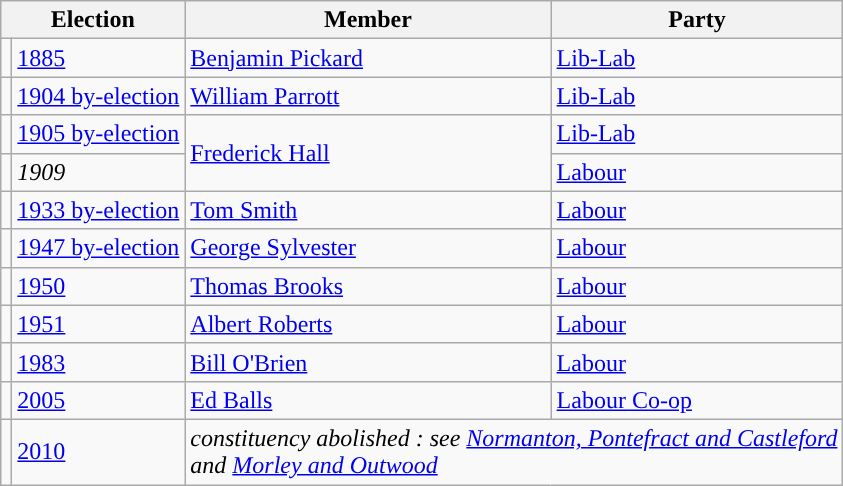<table class="wikitable">
<tr>
<th colspan="2">Election</th>
<th>Member</th>
<th>Party</th>
</tr>
<tr>
<td style="color:inherit;background-color: "></td>
<td><a href='#'>1885</a></td>
<td><a href='#'>Benjamin Pickard</a></td>
<td><a href='#'>Lib-Lab</a></td>
</tr>
<tr>
<td style="color:inherit;background-color: "></td>
<td><a href='#'>1904 by-election</a></td>
<td><a href='#'>William Parrott</a></td>
<td><a href='#'>Lib-Lab</a></td>
</tr>
<tr>
<td style="color:inherit;background-color: "></td>
<td><a href='#'>1905 by-election</a></td>
<td rowspan="2"><a href='#'>Frederick Hall</a></td>
<td><a href='#'>Lib-Lab</a></td>
</tr>
<tr>
<td style="color:inherit;background-color: "></td>
<td><em>1909</em></td>
<td><a href='#'>Labour</a></td>
</tr>
<tr>
<td style="color:inherit;background-color: "></td>
<td><a href='#'>1933 by-election</a></td>
<td><a href='#'>Tom Smith</a></td>
<td><a href='#'>Labour</a></td>
</tr>
<tr>
<td style="color:inherit;background-color: "></td>
<td><a href='#'>1947 by-election</a></td>
<td><a href='#'>George Sylvester</a></td>
<td><a href='#'>Labour</a></td>
</tr>
<tr>
<td style="color:inherit;background-color: "></td>
<td><a href='#'>1950</a></td>
<td><a href='#'>Thomas Brooks</a></td>
<td><a href='#'>Labour</a></td>
</tr>
<tr>
<td style="color:inherit;background-color: "></td>
<td><a href='#'>1951</a></td>
<td><a href='#'>Albert Roberts</a></td>
<td><a href='#'>Labour</a></td>
</tr>
<tr>
<td style="color:inherit;background-color: "></td>
<td><a href='#'>1983</a></td>
<td><a href='#'>Bill O'Brien</a></td>
<td><a href='#'>Labour</a></td>
</tr>
<tr>
<td style="color:inherit;background-color: "></td>
<td><a href='#'>2005</a></td>
<td><a href='#'>Ed Balls</a></td>
<td><a href='#'>Labour Co-op</a></td>
</tr>
<tr>
<td></td>
<td><a href='#'>2010</a></td>
<td colspan="2"><em>constituency abolished : see <a href='#'>Normanton, Pontefract and Castleford</a><br>and <a href='#'>Morley and Outwood</a></em></td>
</tr>
</table>
